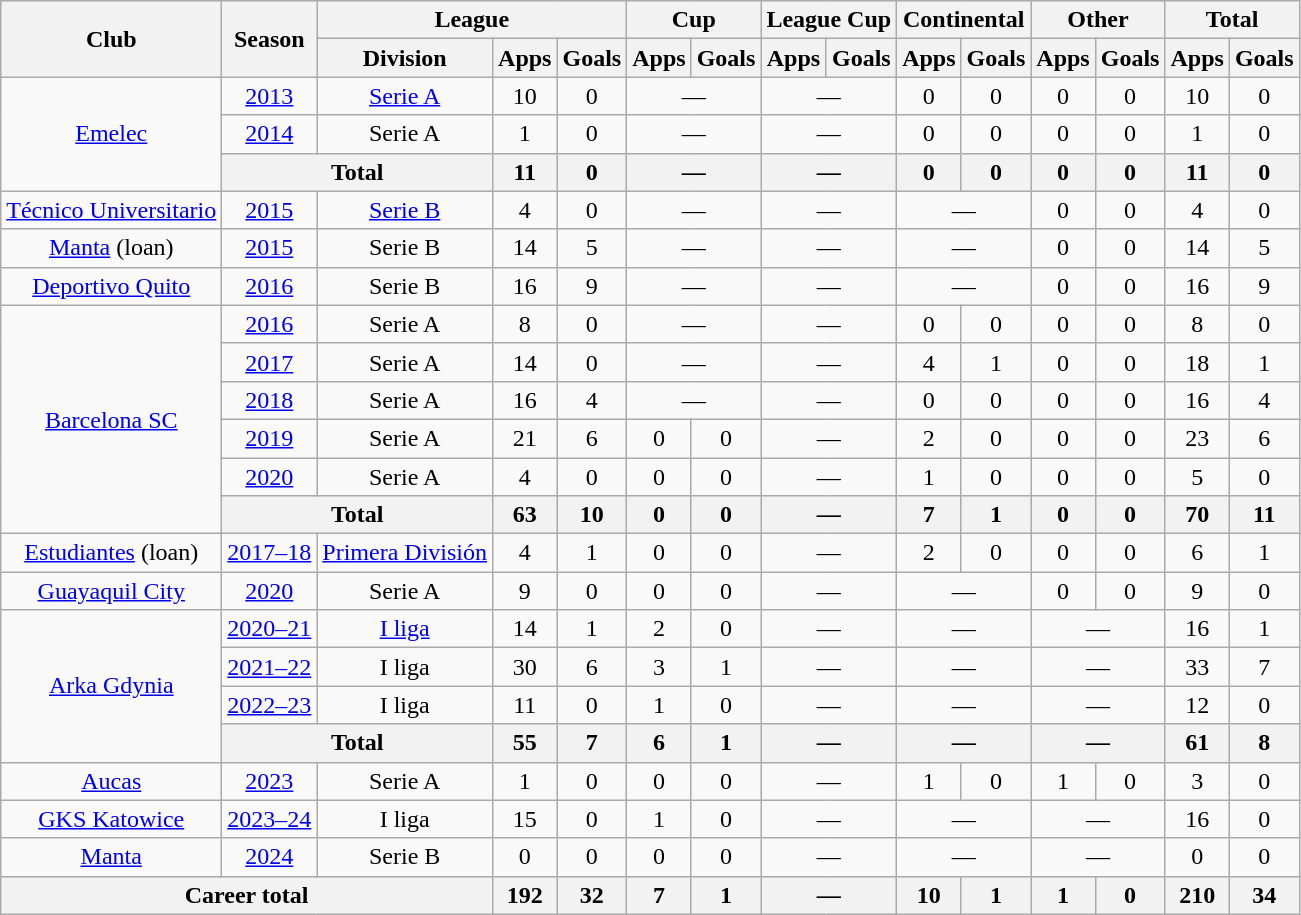<table class="wikitable" style="text-align:center">
<tr>
<th rowspan="2">Club</th>
<th rowspan="2">Season</th>
<th colspan="3">League</th>
<th colspan="2">Cup</th>
<th colspan="2">League Cup</th>
<th colspan="2">Continental</th>
<th colspan="2">Other</th>
<th colspan="2">Total</th>
</tr>
<tr>
<th>Division</th>
<th>Apps</th>
<th>Goals</th>
<th>Apps</th>
<th>Goals</th>
<th>Apps</th>
<th>Goals</th>
<th>Apps</th>
<th>Goals</th>
<th>Apps</th>
<th>Goals</th>
<th>Apps</th>
<th>Goals</th>
</tr>
<tr>
<td rowspan="3"><a href='#'>Emelec</a></td>
<td><a href='#'>2013</a></td>
<td><a href='#'>Serie A</a></td>
<td>10</td>
<td>0</td>
<td colspan="2">—</td>
<td colspan="2">—</td>
<td>0</td>
<td>0</td>
<td>0</td>
<td>0</td>
<td>10</td>
<td>0</td>
</tr>
<tr>
<td><a href='#'>2014</a></td>
<td>Serie A</td>
<td>1</td>
<td>0</td>
<td colspan="2">—</td>
<td colspan="2">—</td>
<td>0</td>
<td>0</td>
<td>0</td>
<td>0</td>
<td>1</td>
<td>0</td>
</tr>
<tr>
<th colspan="2">Total</th>
<th>11</th>
<th>0</th>
<th colspan="2">—</th>
<th colspan="2">—</th>
<th>0</th>
<th>0</th>
<th>0</th>
<th>0</th>
<th>11</th>
<th>0</th>
</tr>
<tr>
<td><a href='#'>Técnico Universitario</a></td>
<td><a href='#'>2015</a></td>
<td><a href='#'>Serie B</a></td>
<td>4</td>
<td>0</td>
<td colspan="2">—</td>
<td colspan="2">—</td>
<td colspan="2">—</td>
<td>0</td>
<td>0</td>
<td>4</td>
<td>0</td>
</tr>
<tr>
<td><a href='#'>Manta</a> (loan)</td>
<td><a href='#'>2015</a></td>
<td>Serie B</td>
<td>14</td>
<td>5</td>
<td colspan="2">—</td>
<td colspan="2">—</td>
<td colspan="2">—</td>
<td>0</td>
<td>0</td>
<td>14</td>
<td>5</td>
</tr>
<tr>
<td><a href='#'>Deportivo Quito</a></td>
<td><a href='#'>2016</a></td>
<td>Serie B</td>
<td>16</td>
<td>9</td>
<td colspan="2">—</td>
<td colspan="2">—</td>
<td colspan="2">—</td>
<td>0</td>
<td>0</td>
<td>16</td>
<td>9</td>
</tr>
<tr>
<td rowspan="6"><a href='#'>Barcelona SC</a></td>
<td><a href='#'>2016</a></td>
<td>Serie A</td>
<td>8</td>
<td>0</td>
<td colspan="2">—</td>
<td colspan="2">—</td>
<td>0</td>
<td>0</td>
<td>0</td>
<td>0</td>
<td>8</td>
<td>0</td>
</tr>
<tr>
<td><a href='#'>2017</a></td>
<td>Serie A</td>
<td>14</td>
<td>0</td>
<td colspan="2">—</td>
<td colspan="2">—</td>
<td>4</td>
<td>1</td>
<td>0</td>
<td>0</td>
<td>18</td>
<td>1</td>
</tr>
<tr>
<td><a href='#'>2018</a></td>
<td>Serie A</td>
<td>16</td>
<td>4</td>
<td colspan="2">—</td>
<td colspan="2">—</td>
<td>0</td>
<td>0</td>
<td>0</td>
<td>0</td>
<td>16</td>
<td>4</td>
</tr>
<tr>
<td><a href='#'>2019</a></td>
<td>Serie A</td>
<td>21</td>
<td>6</td>
<td>0</td>
<td>0</td>
<td colspan="2">—</td>
<td>2</td>
<td>0</td>
<td>0</td>
<td>0</td>
<td>23</td>
<td>6</td>
</tr>
<tr>
<td><a href='#'>2020</a></td>
<td>Serie A</td>
<td>4</td>
<td>0</td>
<td>0</td>
<td>0</td>
<td colspan="2">—</td>
<td>1</td>
<td>0</td>
<td>0</td>
<td>0</td>
<td>5</td>
<td>0</td>
</tr>
<tr>
<th colspan="2">Total</th>
<th>63</th>
<th>10</th>
<th>0</th>
<th>0</th>
<th colspan="2">—</th>
<th>7</th>
<th>1</th>
<th>0</th>
<th>0</th>
<th>70</th>
<th>11</th>
</tr>
<tr>
<td><a href='#'>Estudiantes</a> (loan)</td>
<td><a href='#'>2017–18</a></td>
<td><a href='#'>Primera División</a></td>
<td>4</td>
<td>1</td>
<td>0</td>
<td>0</td>
<td colspan="2">—</td>
<td>2</td>
<td>0</td>
<td>0</td>
<td>0</td>
<td>6</td>
<td>1</td>
</tr>
<tr>
<td><a href='#'>Guayaquil City</a></td>
<td><a href='#'>2020</a></td>
<td>Serie A</td>
<td>9</td>
<td>0</td>
<td>0</td>
<td>0</td>
<td colspan="2">—</td>
<td colspan="2">—</td>
<td>0</td>
<td>0</td>
<td>9</td>
<td>0</td>
</tr>
<tr>
<td rowspan="4"><a href='#'>Arka Gdynia</a></td>
<td><a href='#'>2020–21</a></td>
<td><a href='#'>I liga</a></td>
<td>14</td>
<td>1</td>
<td>2</td>
<td>0</td>
<td colspan="2">—</td>
<td colspan="2">—</td>
<td colspan="2">—</td>
<td>16</td>
<td>1</td>
</tr>
<tr>
<td><a href='#'>2021–22</a></td>
<td>I liga</td>
<td>30</td>
<td>6</td>
<td>3</td>
<td>1</td>
<td colspan="2">—</td>
<td colspan="2">—</td>
<td colspan="2">—</td>
<td>33</td>
<td>7</td>
</tr>
<tr>
<td><a href='#'>2022–23</a></td>
<td>I liga</td>
<td>11</td>
<td>0</td>
<td>1</td>
<td>0</td>
<td colspan="2">—</td>
<td colspan="2">—</td>
<td colspan="2">—</td>
<td>12</td>
<td>0</td>
</tr>
<tr>
<th colspan="2">Total</th>
<th>55</th>
<th>7</th>
<th>6</th>
<th>1</th>
<th colspan="2">—</th>
<th colspan="2">—</th>
<th colspan="2">—</th>
<th>61</th>
<th>8</th>
</tr>
<tr>
<td><a href='#'>Aucas</a></td>
<td><a href='#'>2023</a></td>
<td>Serie A</td>
<td>1</td>
<td>0</td>
<td>0</td>
<td>0</td>
<td colspan="2">—</td>
<td>1</td>
<td>0</td>
<td>1</td>
<td>0</td>
<td>3</td>
<td>0</td>
</tr>
<tr>
<td><a href='#'>GKS Katowice</a></td>
<td><a href='#'>2023–24</a></td>
<td>I liga</td>
<td>15</td>
<td>0</td>
<td>1</td>
<td>0</td>
<td colspan="2">—</td>
<td colspan="2">—</td>
<td colspan="2">—</td>
<td>16</td>
<td>0</td>
</tr>
<tr>
<td><a href='#'>Manta</a></td>
<td><a href='#'>2024</a></td>
<td>Serie B</td>
<td>0</td>
<td>0</td>
<td>0</td>
<td>0</td>
<td colspan="2">—</td>
<td colspan="2">—</td>
<td colspan="2">—</td>
<td>0</td>
<td>0</td>
</tr>
<tr>
<th colspan="3">Career total</th>
<th>192</th>
<th>32</th>
<th>7</th>
<th>1</th>
<th colspan="2">—</th>
<th>10</th>
<th>1</th>
<th>1</th>
<th>0</th>
<th>210</th>
<th>34</th>
</tr>
</table>
